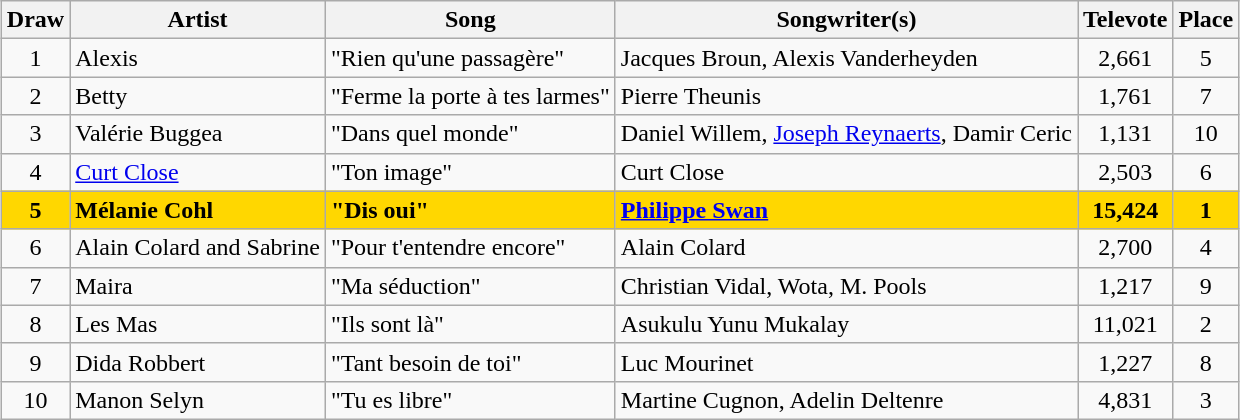<table class="sortable wikitable" style="margin: 1em auto 1em auto; text-align:center">
<tr>
<th>Draw</th>
<th>Artist</th>
<th>Song</th>
<th>Songwriter(s)</th>
<th>Televote</th>
<th>Place</th>
</tr>
<tr>
<td>1</td>
<td align="left">Alexis</td>
<td align="left">"Rien qu'une passagère"</td>
<td align="left">Jacques Broun, Alexis Vanderheyden</td>
<td>2,661</td>
<td>5</td>
</tr>
<tr>
<td>2</td>
<td align="left">Betty</td>
<td align="left">"Ferme la porte à tes larmes"</td>
<td align="left">Pierre Theunis</td>
<td>1,761</td>
<td>7</td>
</tr>
<tr>
<td>3</td>
<td align="left">Valérie Buggea</td>
<td align="left">"Dans quel monde"</td>
<td align="left">Daniel Willem, <a href='#'>Joseph Reynaerts</a>, Damir Ceric</td>
<td>1,131</td>
<td>10</td>
</tr>
<tr>
<td>4</td>
<td align="left"><a href='#'>Curt Close</a></td>
<td align="left">"Ton image"</td>
<td align="left">Curt Close</td>
<td>2,503</td>
<td>6</td>
</tr>
<tr style="font-weight:bold; background:gold;">
<td>5</td>
<td align="left">Mélanie Cohl</td>
<td align="left">"Dis oui"</td>
<td align="left"><a href='#'>Philippe Swan</a></td>
<td>15,424</td>
<td>1</td>
</tr>
<tr>
<td>6</td>
<td align="left">Alain Colard and Sabrine</td>
<td align="left">"Pour t'entendre encore"</td>
<td align="left">Alain Colard</td>
<td>2,700</td>
<td>4</td>
</tr>
<tr>
<td>7</td>
<td align="left">Maira</td>
<td align="left">"Ma séduction"</td>
<td align="left">Christian Vidal, Wota, M. Pools</td>
<td>1,217</td>
<td>9</td>
</tr>
<tr>
<td>8</td>
<td align="left">Les Mas</td>
<td align="left">"Ils sont là"</td>
<td align="left">Asukulu Yunu Mukalay</td>
<td>11,021</td>
<td>2</td>
</tr>
<tr>
<td>9</td>
<td align="left">Dida Robbert</td>
<td align="left">"Tant besoin de toi"</td>
<td align="left">Luc Mourinet</td>
<td>1,227</td>
<td>8</td>
</tr>
<tr>
<td>10</td>
<td align="left">Manon Selyn</td>
<td align="left">"Tu es libre"</td>
<td align="left">Martine Cugnon, Adelin Deltenre</td>
<td>4,831</td>
<td>3</td>
</tr>
</table>
